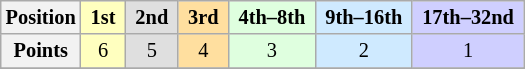<table class="wikitable" style="font-size: 85%; text-align:center">
<tr>
<th>Position</th>
<th style="background-color:#ffffbf"> 1st </th>
<th style="background-color:#dfdfdf"> 2nd </th>
<th style="background-color:#ffdf9f"> 3rd </th>
<th style="background-color:#dfffdf"> 4th–8th </th>
<th style="background-color:#cfeaff"> 9th–16th </th>
<th style="background-color:#cfcfff"> 17th–32nd </th>
</tr>
<tr>
<th>Points</th>
<td style="background-color:#ffffbf">6</td>
<td style="background-color:#dfdfdf">5</td>
<td style="background-color:#ffdf9f">4</td>
<td style="background-color:#dfffdf">3</td>
<td style="background-color:#cfeaff">2</td>
<td style="background-color:#cfcfff">1</td>
</tr>
<tr>
</tr>
</table>
